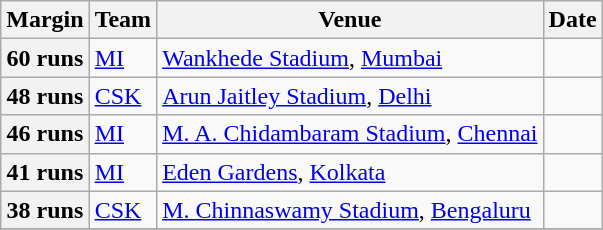<table class="wikitable">
<tr>
<th>Margin</th>
<th>Team</th>
<th>Venue</th>
<th>Date</th>
</tr>
<tr>
<th>60 runs</th>
<td><a href='#'>MI</a></td>
<td><a href='#'>Wankhede Stadium</a>, <a href='#'>Mumbai</a></td>
<td></td>
</tr>
<tr>
<th>48 runs</th>
<td><a href='#'>CSK</a></td>
<td><a href='#'>Arun Jaitley Stadium</a>, <a href='#'>Delhi</a></td>
<td></td>
</tr>
<tr>
<th>46 runs</th>
<td><a href='#'>MI</a></td>
<td><a href='#'>M. A. Chidambaram Stadium</a>, <a href='#'>Chennai</a></td>
<td></td>
</tr>
<tr>
<th>41 runs</th>
<td><a href='#'>MI</a></td>
<td><a href='#'>Eden Gardens</a>, <a href='#'>Kolkata</a></td>
<td></td>
</tr>
<tr>
<th>38 runs</th>
<td><a href='#'>CSK</a></td>
<td><a href='#'>M. Chinnaswamy Stadium</a>, <a href='#'>Bengaluru</a></td>
<td></td>
</tr>
<tr>
</tr>
</table>
